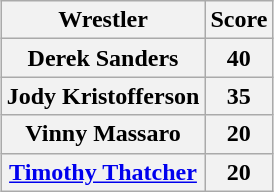<table class="wikitable" style="margin: 1em auto 1em auto">
<tr>
<th>Wrestler</th>
<th>Score</th>
</tr>
<tr>
<th>Derek Sanders</th>
<th>40</th>
</tr>
<tr>
<th>Jody Kristofferson</th>
<th>35</th>
</tr>
<tr>
<th>Vinny Massaro</th>
<th>20</th>
</tr>
<tr>
<th><a href='#'>Timothy Thatcher</a></th>
<th>20</th>
</tr>
</table>
